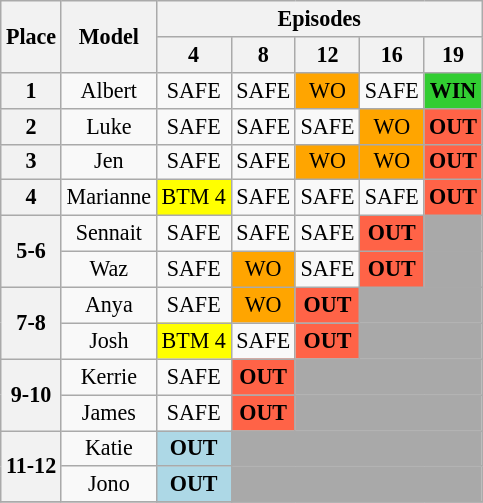<table class="wikitable" style="text-align:center; font-size:92%">
<tr>
<th rowspan="2">Place</th>
<th rowspan="2">Model</th>
<th colspan="13">Episodes</th>
</tr>
<tr>
<th>4</th>
<th>8</th>
<th>12</th>
<th>16</th>
<th>19</th>
</tr>
<tr>
<th>1</th>
<td>Albert</td>
<td>SAFE</td>
<td>SAFE</td>
<td style="background:orange;">WO</td>
<td>SAFE</td>
<td style="background:limegreen;"><strong>WIN</strong></td>
</tr>
<tr>
<th>2</th>
<td>Luke</td>
<td>SAFE</td>
<td>SAFE</td>
<td>SAFE</td>
<td style="background:orange;">WO</td>
<td style="background:tomato;"><strong>OUT</strong></td>
</tr>
<tr>
<th>3</th>
<td>Jen</td>
<td>SAFE</td>
<td>SAFE</td>
<td style="background:orange;">WO</td>
<td style="background:orange;">WO</td>
<td style="background:tomato;"><strong>OUT</strong></td>
</tr>
<tr>
<th>4</th>
<td>Marianne</td>
<td style="background:yellow;">BTM 4</td>
<td>SAFE</td>
<td>SAFE</td>
<td>SAFE</td>
<td style="background:tomato;"><strong>OUT</strong></td>
</tr>
<tr>
<th rowspan=2>5-6</th>
<td>Sennait</td>
<td>SAFE</td>
<td>SAFE</td>
<td>SAFE</td>
<td style="background:tomato;"><strong>OUT</strong></td>
<td style="background:darkgray;" colspan="1"></td>
</tr>
<tr>
<td>Waz</td>
<td>SAFE</td>
<td style="background:orange;">WO</td>
<td>SAFE</td>
<td style="background:tomato;"><strong>OUT</strong></td>
<td style="background:darkgray;" colspan="1"></td>
</tr>
<tr>
<th rowspan=2>7-8</th>
<td>Anya</td>
<td>SAFE</td>
<td style="background:orange;">WO</td>
<td style="background:tomato;"><strong>OUT</strong></td>
<td style="background:darkgray;" colspan="2"></td>
</tr>
<tr>
<td>Josh</td>
<td style="background:yellow;">BTM 4</td>
<td>SAFE</td>
<td style="background:tomato;"><strong>OUT</strong></td>
<td style="background:darkgray;" colspan="2"></td>
</tr>
<tr>
<th rowspan=2>9-10</th>
<td>Kerrie</td>
<td>SAFE</td>
<td style="background:tomato;"><strong>OUT</strong></td>
<td style="background:darkgray;" colspan="3"></td>
</tr>
<tr>
<td>James</td>
<td>SAFE</td>
<td style="background:tomato;"><strong>OUT</strong></td>
<td style="background:darkgray;" colspan="3"></td>
</tr>
<tr>
<th rowspan=2>11-12</th>
<td>Katie</td>
<td style="background:lightblue;"><strong>OUT</strong></td>
<td style="background:darkgray;" colspan="4"></td>
</tr>
<tr>
<td>Jono</td>
<td style="background:lightblue;"><strong>OUT</strong></td>
<td style="background:darkgray;" colspan="4"></td>
</tr>
<tr>
</tr>
</table>
